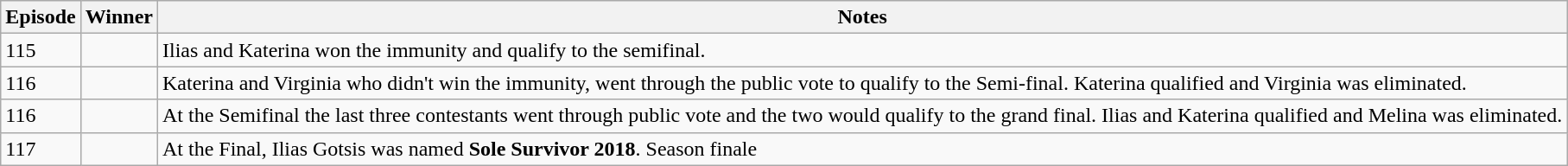<table class="wikitable sortable">
<tr>
<th>Episode</th>
<th>Winner</th>
<th>Notes</th>
</tr>
<tr>
<td>115</td>
<td></td>
<td>Ilias and Katerina won the immunity and qualify to the semifinal.</td>
</tr>
<tr>
<td>116</td>
<td></td>
<td>Katerina and Virginia who didn't win the immunity, went through the public vote to qualify to the Semi-final. Katerina qualified and Virginia was eliminated.</td>
</tr>
<tr>
<td>116</td>
<td></td>
<td>At the Semifinal the last three contestants went through public vote and the two would qualify to the grand final. Ilias and Katerina qualified and Melina was eliminated.</td>
</tr>
<tr>
<td>117</td>
<td></td>
<td>At the Final, Ilias Gotsis was named <strong>Sole Survivor 2018</strong>. Season finale</td>
</tr>
</table>
